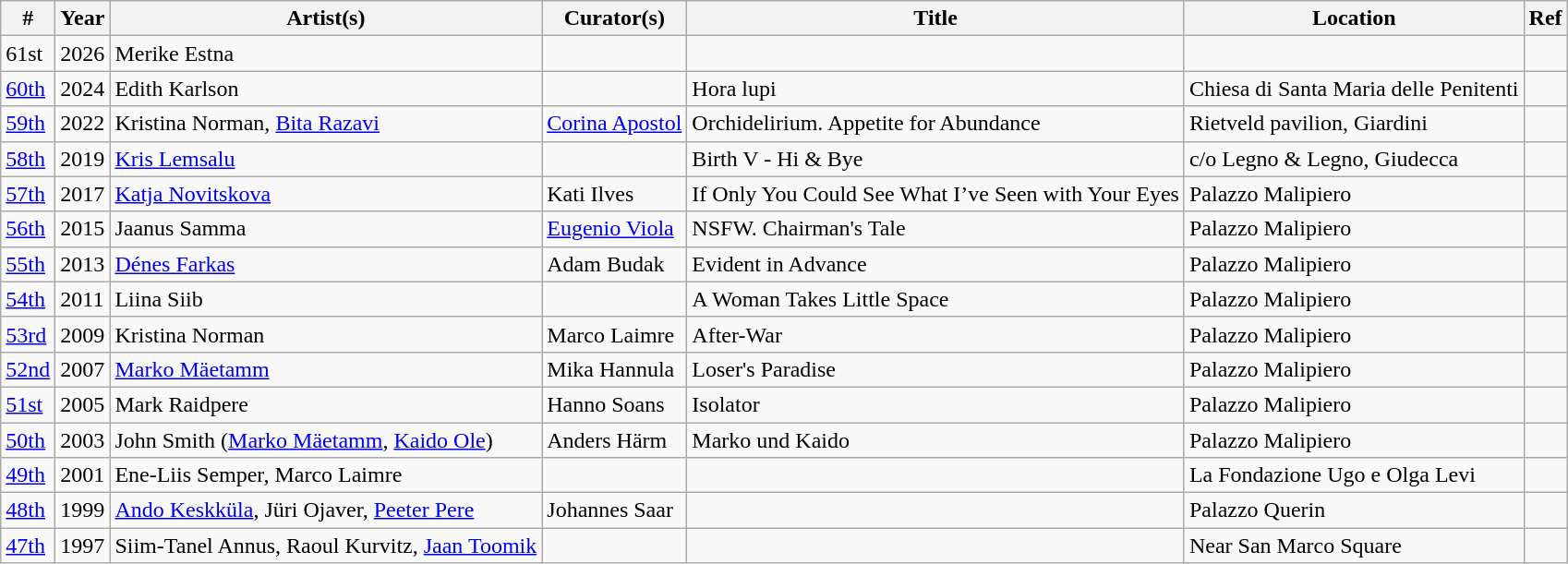<table class="wikitable">
<tr>
<th>#</th>
<th>Year</th>
<th>Artist(s)</th>
<th>Curator(s)</th>
<th>Title</th>
<th>Location</th>
<th>Ref</th>
</tr>
<tr>
<td>61st</td>
<td>2026</td>
<td>Merike Estna</td>
<td></td>
<td></td>
<td></td>
<td></td>
</tr>
<tr>
<td><a href='#'>60th</a></td>
<td>2024</td>
<td>Edith Karlson</td>
<td></td>
<td>Hora lupi</td>
<td>Chiesa di Santa Maria delle Penitenti</td>
<td></td>
</tr>
<tr>
<td><a href='#'>59th</a></td>
<td>2022</td>
<td>Kristina Norman, <a href='#'>Bita Razavi</a></td>
<td><a href='#'>Corina Apostol</a></td>
<td>Orchidelirium. Appetite for Abundance</td>
<td>Rietveld pavilion, Giardini</td>
<td></td>
</tr>
<tr>
<td><a href='#'>58th</a></td>
<td>2019</td>
<td><a href='#'>Kris Lemsalu</a></td>
<td></td>
<td>Birth V - Hi & Bye</td>
<td>c/o Legno & Legno, Giudecca</td>
<td></td>
</tr>
<tr>
<td><a href='#'>57th</a></td>
<td>2017</td>
<td><a href='#'>Katja Novitskova</a></td>
<td>Kati Ilves</td>
<td>If Only You Could See What I’ve Seen with Your Eyes</td>
<td>Palazzo Malipiero</td>
<td></td>
</tr>
<tr>
<td><a href='#'>56th</a></td>
<td>2015</td>
<td>Jaanus Samma</td>
<td><a href='#'>Eugenio Viola</a></td>
<td>NSFW. Chairman's Tale</td>
<td>Palazzo Malipiero</td>
<td></td>
</tr>
<tr>
<td><a href='#'>55th</a></td>
<td>2013</td>
<td><a href='#'>Dénes Farkas</a></td>
<td>Adam Budak</td>
<td>Evident in Advance</td>
<td>Palazzo Malipiero</td>
<td></td>
</tr>
<tr>
<td><a href='#'>54th</a></td>
<td>2011</td>
<td>Liina Siib</td>
<td></td>
<td>A Woman Takes Little Space</td>
<td>Palazzo Malipiero</td>
<td></td>
</tr>
<tr>
<td><a href='#'>53rd</a></td>
<td>2009</td>
<td>Kristina Norman</td>
<td>Marco Laimre</td>
<td>After-War</td>
<td>Palazzo Malipiero</td>
<td></td>
</tr>
<tr>
<td><a href='#'>52nd</a></td>
<td>2007</td>
<td><a href='#'>Marko Mäetamm</a></td>
<td>Mika Hannula</td>
<td>Loser's Paradise</td>
<td>Palazzo Malipiero</td>
<td></td>
</tr>
<tr>
<td><a href='#'>51st</a></td>
<td>2005</td>
<td>Mark Raidpere</td>
<td>Hanno Soans</td>
<td>Isolator</td>
<td>Palazzo Malipiero</td>
<td></td>
</tr>
<tr>
<td><a href='#'>50th</a></td>
<td>2003</td>
<td>John Smith (<a href='#'>Marko Mäetamm</a>, <a href='#'>Kaido Ole</a>)</td>
<td>Anders Härm</td>
<td>Marko und Kaido</td>
<td>Palazzo Malipiero</td>
<td></td>
</tr>
<tr>
<td><a href='#'>49th</a></td>
<td>2001</td>
<td>Ene-Liis Semper, Marco Laimre</td>
<td></td>
<td></td>
<td>La Fondazione Ugo e Olga Levi</td>
<td></td>
</tr>
<tr>
<td><a href='#'>48th</a></td>
<td>1999</td>
<td><a href='#'>Ando Keskküla</a>, Jüri Ojaver, <a href='#'>Peeter Pere</a></td>
<td>Johannes Saar</td>
<td></td>
<td>Palazzo Querin</td>
<td></td>
</tr>
<tr>
<td><a href='#'>47th</a></td>
<td>1997</td>
<td>Siim-Tanel Annus, Raoul Kurvitz, <a href='#'>Jaan Toomik</a></td>
<td></td>
<td></td>
<td>Near San Marco Square</td>
<td></td>
</tr>
</table>
